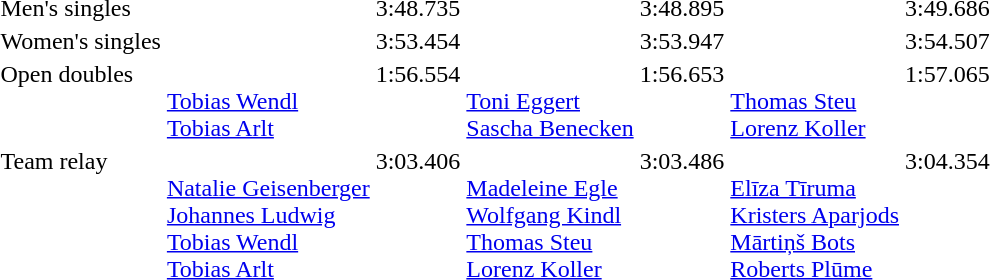<table>
<tr valign="top">
<td>Men's singles<br></td>
<td></td>
<td>3:48.735</td>
<td></td>
<td>3:48.895</td>
<td></td>
<td>3:49.686</td>
</tr>
<tr valign="top">
<td>Women's singles<br></td>
<td></td>
<td>3:53.454</td>
<td></td>
<td>3:53.947</td>
<td></td>
<td>3:54.507</td>
</tr>
<tr valign="top">
<td>Open doubles<br></td>
<td><br><a href='#'>Tobias Wendl</a><br><a href='#'>Tobias Arlt</a></td>
<td>1:56.554</td>
<td><br><a href='#'>Toni Eggert</a><br><a href='#'>Sascha Benecken</a></td>
<td>1:56.653</td>
<td><br><a href='#'>Thomas Steu</a><br><a href='#'>Lorenz Koller</a></td>
<td>1:57.065</td>
</tr>
<tr valign="top">
<td>Team relay<br></td>
<td><br><a href='#'>Natalie Geisenberger</a><br><a href='#'>Johannes Ludwig</a><br><a href='#'>Tobias Wendl</a><br><a href='#'>Tobias Arlt</a></td>
<td>3:03.406</td>
<td><br><a href='#'>Madeleine Egle</a><br><a href='#'>Wolfgang Kindl</a><br><a href='#'>Thomas Steu</a><br><a href='#'>Lorenz Koller</a></td>
<td>3:03.486</td>
<td><br><a href='#'>Elīza Tīruma</a><br><a href='#'>Kristers Aparjods</a><br><a href='#'>Mārtiņš Bots</a><br><a href='#'>Roberts Plūme</a></td>
<td>3:04.354</td>
</tr>
</table>
